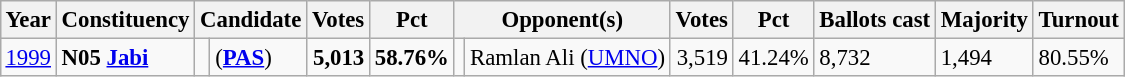<table class="wikitable" style="margin:0.5em ; font-size:95%">
<tr>
<th>Year</th>
<th>Constituency</th>
<th colspan=2>Candidate</th>
<th>Votes</th>
<th>Pct</th>
<th colspan=2>Opponent(s)</th>
<th>Votes</th>
<th>Pct</th>
<th>Ballots cast</th>
<th>Majority</th>
<th>Turnout</th>
</tr>
<tr>
<td><a href='#'>1999</a></td>
<td><strong>N05 <a href='#'>Jabi</a></strong></td>
<td></td>
<td> (<a href='#'><strong>PAS</strong></a>)</td>
<td align="right"><strong>5,013</strong></td>
<td><strong>58.76%</strong></td>
<td></td>
<td>Ramlan Ali (<a href='#'>UMNO</a>)</td>
<td align="right">3,519</td>
<td>41.24%</td>
<td>8,732</td>
<td>1,494</td>
<td>80.55%</td>
</tr>
</table>
